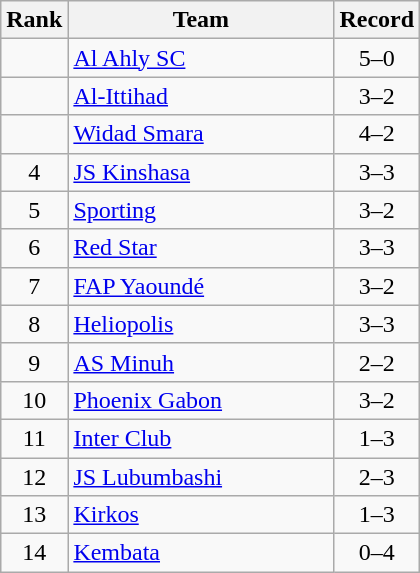<table class=wikitable style="text-align:center;">
<tr>
<th>Rank</th>
<th width=170>Team</th>
<th>Record</th>
</tr>
<tr>
<td></td>
<td align=left> <a href='#'>Al Ahly SC</a></td>
<td>5–0</td>
</tr>
<tr>
<td></td>
<td align=left> <a href='#'>Al-Ittihad</a></td>
<td>3–2</td>
</tr>
<tr>
<td></td>
<td align=left> <a href='#'>Widad Smara</a></td>
<td>4–2</td>
</tr>
<tr>
<td>4</td>
<td align=left> <a href='#'>JS Kinshasa</a></td>
<td>3–3</td>
</tr>
<tr>
<td>5</td>
<td align=left> <a href='#'>Sporting</a></td>
<td>3–2</td>
</tr>
<tr>
<td>6</td>
<td align=left> <a href='#'>Red Star</a></td>
<td>3–3</td>
</tr>
<tr>
<td>7</td>
<td align=left> <a href='#'>FAP Yaoundé</a></td>
<td>3–2</td>
</tr>
<tr>
<td>8</td>
<td align=left> <a href='#'>Heliopolis</a></td>
<td>3–3</td>
</tr>
<tr>
<td>9</td>
<td align=left> <a href='#'>AS Minuh</a></td>
<td>2–2</td>
</tr>
<tr>
<td>10</td>
<td align=left> <a href='#'>Phoenix Gabon</a></td>
<td>3–2</td>
</tr>
<tr>
<td>11</td>
<td align=left> <a href='#'>Inter Club</a></td>
<td>1–3</td>
</tr>
<tr>
<td>12</td>
<td align=left> <a href='#'>JS Lubumbashi</a></td>
<td>2–3</td>
</tr>
<tr>
<td>13</td>
<td align=left> <a href='#'>Kirkos</a></td>
<td>1–3</td>
</tr>
<tr>
<td>14</td>
<td align=left> <a href='#'>Kembata</a></td>
<td>0–4</td>
</tr>
</table>
